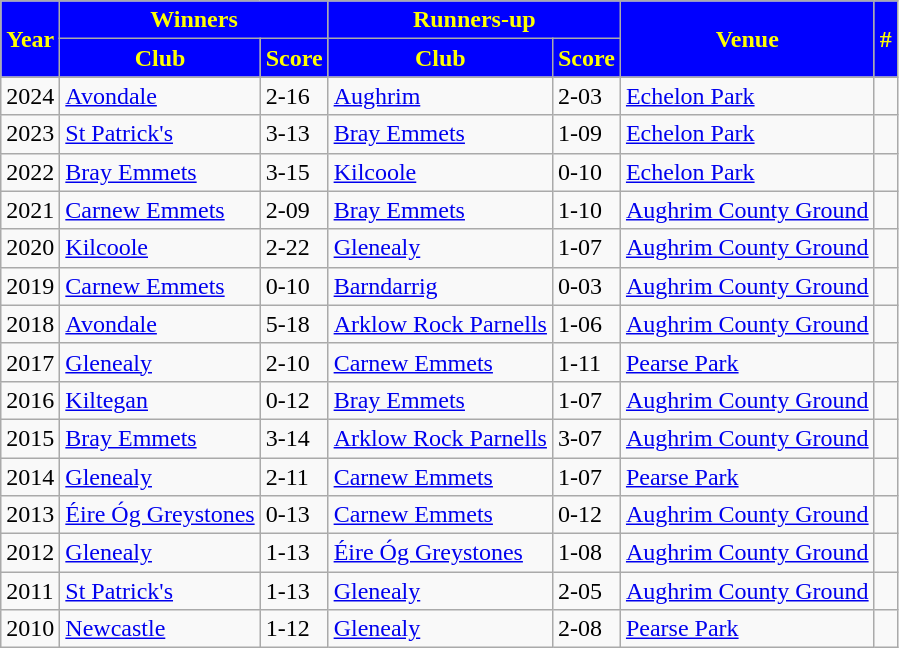<table class="wikitable sortable" style="text-align:left">
<tr>
<th rowspan="2" style="background:blue;color:yellow;">Year</th>
<th colspan="2" style="background:blue;color:yellow;">Winners</th>
<th colspan="2" style="background:blue;color:yellow;">Runners-up</th>
<th rowspan="2" style="background:blue;color:yellow;">Venue</th>
<th rowspan="2" style="background:blue;color:yellow;">#</th>
</tr>
<tr>
<th style="background:blue;color:yellow;">Club</th>
<th style="background:blue;color:yellow;">Score</th>
<th style="background:blue;color:yellow;">Club</th>
<th style="background:blue;color:yellow;">Score</th>
</tr>
<tr>
<td>2024</td>
<td><a href='#'>Avondale</a></td>
<td>2-16</td>
<td><a href='#'>Aughrim</a></td>
<td>2-03</td>
<td><a href='#'>Echelon Park</a></td>
<td></td>
</tr>
<tr>
<td>2023</td>
<td><a href='#'>St Patrick's</a></td>
<td>3-13</td>
<td><a href='#'>Bray Emmets</a></td>
<td>1-09</td>
<td><a href='#'>Echelon Park</a></td>
<td></td>
</tr>
<tr>
<td>2022</td>
<td><a href='#'>Bray Emmets</a></td>
<td>3-15</td>
<td><a href='#'>Kilcoole</a></td>
<td>0-10</td>
<td><a href='#'>Echelon Park</a></td>
<td></td>
</tr>
<tr>
<td>2021</td>
<td><a href='#'>Carnew Emmets</a></td>
<td>2-09</td>
<td><a href='#'>Bray Emmets</a></td>
<td>1-10</td>
<td><a href='#'>Aughrim County Ground</a></td>
<td></td>
</tr>
<tr>
<td>2020</td>
<td><a href='#'>Kilcoole</a></td>
<td>2-22</td>
<td><a href='#'>Glenealy</a></td>
<td>1-07</td>
<td><a href='#'>Aughrim County Ground</a></td>
<td></td>
</tr>
<tr>
<td>2019</td>
<td><a href='#'>Carnew Emmets</a></td>
<td>0-10</td>
<td><a href='#'>Barndarrig</a></td>
<td>0-03</td>
<td><a href='#'>Aughrim County Ground</a></td>
<td></td>
</tr>
<tr>
<td>2018</td>
<td><a href='#'>Avondale</a></td>
<td>5-18</td>
<td><a href='#'>Arklow Rock Parnells</a></td>
<td>1-06</td>
<td><a href='#'>Aughrim County Ground</a></td>
<td></td>
</tr>
<tr>
<td>2017</td>
<td><a href='#'>Glenealy</a></td>
<td>2-10</td>
<td><a href='#'>Carnew Emmets</a></td>
<td>1-11</td>
<td><a href='#'>Pearse Park</a></td>
<td></td>
</tr>
<tr>
<td>2016</td>
<td><a href='#'>Kiltegan</a></td>
<td>0-12</td>
<td><a href='#'>Bray Emmets</a></td>
<td>1-07</td>
<td><a href='#'>Aughrim County Ground</a></td>
<td></td>
</tr>
<tr>
<td>2015</td>
<td><a href='#'>Bray Emmets</a></td>
<td>3-14</td>
<td><a href='#'>Arklow Rock Parnells</a></td>
<td>3-07</td>
<td><a href='#'>Aughrim County Ground</a></td>
<td></td>
</tr>
<tr>
<td>2014</td>
<td><a href='#'>Glenealy</a></td>
<td>2-11</td>
<td><a href='#'>Carnew Emmets</a></td>
<td>1-07</td>
<td><a href='#'>Pearse Park</a></td>
<td></td>
</tr>
<tr>
<td>2013</td>
<td><a href='#'>Éire Óg Greystones</a></td>
<td>0-13</td>
<td><a href='#'>Carnew Emmets</a></td>
<td>0-12</td>
<td><a href='#'>Aughrim County Ground</a></td>
<td></td>
</tr>
<tr>
<td>2012</td>
<td><a href='#'>Glenealy</a></td>
<td>1-13</td>
<td><a href='#'>Éire Óg Greystones</a></td>
<td>1-08</td>
<td><a href='#'>Aughrim County Ground</a></td>
<td></td>
</tr>
<tr>
<td>2011</td>
<td><a href='#'>St Patrick's</a></td>
<td>1-13</td>
<td><a href='#'>Glenealy</a></td>
<td>2-05</td>
<td><a href='#'>Aughrim County Ground</a></td>
<td></td>
</tr>
<tr>
<td>2010</td>
<td><a href='#'>Newcastle</a></td>
<td>1-12</td>
<td><a href='#'>Glenealy</a></td>
<td>2-08</td>
<td><a href='#'>Pearse Park</a></td>
<td></td>
</tr>
</table>
